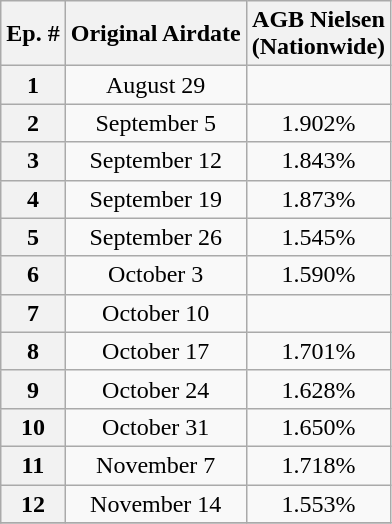<table class="wikitable" style=text-align:center>
<tr>
<th>Ep. #</th>
<th>Original Airdate</th>
<th>AGB Nielsen<br>(Nationwide)<br></th>
</tr>
<tr>
<th>1</th>
<td>August 29</td>
<td></td>
</tr>
<tr>
<th>2</th>
<td>September 5</td>
<td>1.902%</td>
</tr>
<tr>
<th>3</th>
<td>September 12</td>
<td>1.843%</td>
</tr>
<tr>
<th>4</th>
<td>September 19</td>
<td>1.873%</td>
</tr>
<tr>
<th>5</th>
<td>September 26</td>
<td>1.545%</td>
</tr>
<tr>
<th>6</th>
<td>October 3</td>
<td>1.590%</td>
</tr>
<tr>
<th>7</th>
<td>October 10</td>
<td></td>
</tr>
<tr>
<th>8</th>
<td>October 17</td>
<td>1.701%</td>
</tr>
<tr>
<th>9</th>
<td>October 24</td>
<td>1.628%</td>
</tr>
<tr>
<th>10</th>
<td>October 31</td>
<td>1.650%</td>
</tr>
<tr>
<th>11</th>
<td>November 7</td>
<td>1.718%</td>
</tr>
<tr>
<th>12</th>
<td>November 14</td>
<td>1.553%</td>
</tr>
<tr>
</tr>
</table>
